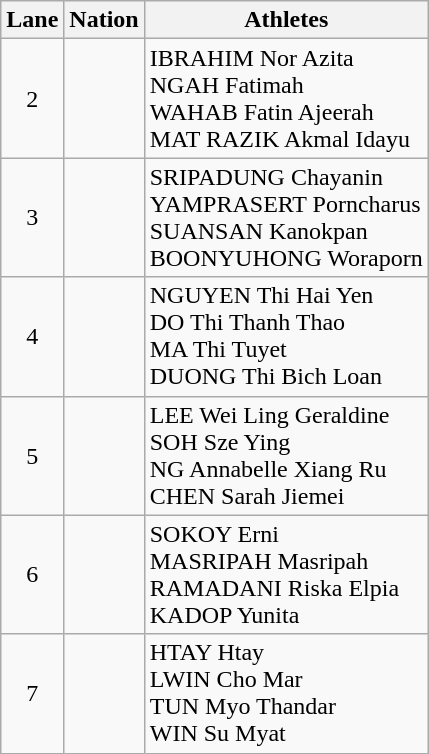<table class="wikitable sortable" style="text-align:center">
<tr>
<th>Lane</th>
<th>Nation</th>
<th>Athletes</th>
</tr>
<tr>
<td>2</td>
<td align=left></td>
<td align=left>IBRAHIM Nor Azita <br> NGAH Fatimah <br> WAHAB Fatin Ajeerah <br> MAT RAZIK Akmal Idayu</td>
</tr>
<tr>
<td>3</td>
<td align=left></td>
<td align=left>SRIPADUNG Chayanin <br> YAMPRASERT Porncharus <br> SUANSAN Kanokpan <br> BOONYUHONG Woraporn</td>
</tr>
<tr>
<td>4</td>
<td align=left></td>
<td align=left>NGUYEN Thi Hai Yen <br> DO Thi Thanh Thao <br> MA Thi Tuyet <br> DUONG Thi Bich Loan</td>
</tr>
<tr>
<td>5</td>
<td align=left></td>
<td align=left>LEE Wei Ling Geraldine <br> SOH Sze Ying <br> NG Annabelle Xiang Ru <br> CHEN Sarah Jiemei</td>
</tr>
<tr>
<td>6</td>
<td align=left></td>
<td align=left>SOKOY Erni <br> MASRIPAH Masripah <br> RAMADANI Riska Elpia <br> KADOP Yunita</td>
</tr>
<tr>
<td>7</td>
<td align=left></td>
<td align=left>HTAY Htay <br> LWIN Cho Mar <br> TUN Myo Thandar <br> WIN Su Myat</td>
</tr>
</table>
